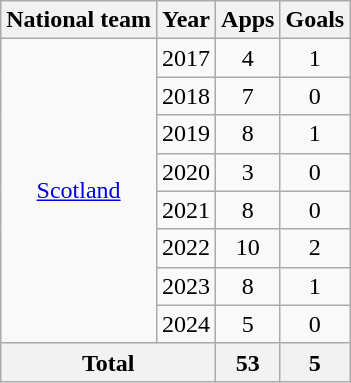<table class=wikitable style=text-align:center>
<tr>
<th>National team</th>
<th>Year</th>
<th>Apps</th>
<th>Goals</th>
</tr>
<tr>
<td rowspan=8><a href='#'>Scotland</a></td>
<td>2017</td>
<td>4</td>
<td>1</td>
</tr>
<tr>
<td>2018</td>
<td>7</td>
<td>0</td>
</tr>
<tr>
<td>2019</td>
<td>8</td>
<td>1</td>
</tr>
<tr>
<td>2020</td>
<td>3</td>
<td>0</td>
</tr>
<tr>
<td>2021</td>
<td>8</td>
<td>0</td>
</tr>
<tr>
<td>2022</td>
<td>10</td>
<td>2</td>
</tr>
<tr>
<td>2023</td>
<td>8</td>
<td>1</td>
</tr>
<tr>
<td>2024</td>
<td>5</td>
<td>0</td>
</tr>
<tr>
<th colspan=2>Total</th>
<th>53</th>
<th>5</th>
</tr>
</table>
